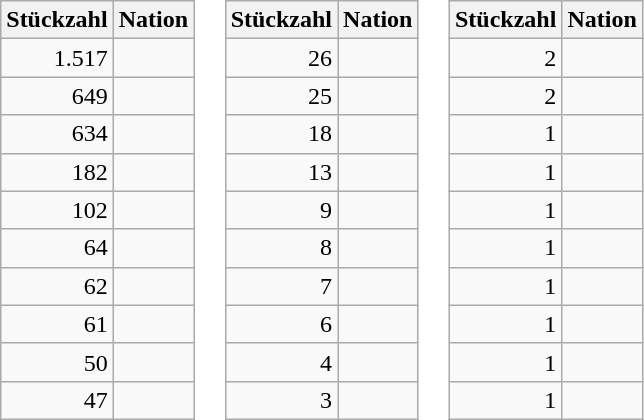<table border="0" cellpadding="2" cellspacing="0">
<tr>
<td valign="top"><br><table class="wikitable">
<tr>
<th>Stückzahl</th>
<th>Nation</th>
</tr>
<tr>
<td style="text-align:right;">1.517</td>
<td></td>
</tr>
<tr>
<td style="text-align:right;">649</td>
<td></td>
</tr>
<tr>
<td style="text-align:right;">634</td>
<td></td>
</tr>
<tr>
<td style="text-align:right;">182</td>
<td></td>
</tr>
<tr>
<td style="text-align:right;">102</td>
<td></td>
</tr>
<tr>
<td style="text-align:right;">64</td>
<td></td>
</tr>
<tr>
<td style="text-align:right;">62</td>
<td></td>
</tr>
<tr>
<td style="text-align:right;">61</td>
<td></td>
</tr>
<tr>
<td style="text-align:right;">50</td>
<td></td>
</tr>
<tr>
<td style="text-align:right;">47</td>
<td></td>
</tr>
</table>
</td>
<td valign="top"><br><table class="wikitable">
<tr>
<th>Stückzahl</th>
<th>Nation</th>
</tr>
<tr>
<td style="text-align:right;">26</td>
<td></td>
</tr>
<tr>
<td style="text-align:right;">25</td>
<td></td>
</tr>
<tr>
<td style="text-align:right;">18</td>
<td></td>
</tr>
<tr>
<td style="text-align:right;">13</td>
<td></td>
</tr>
<tr>
<td style="text-align:right;">9</td>
<td></td>
</tr>
<tr>
<td style="text-align:right;">8</td>
<td></td>
</tr>
<tr>
<td style="text-align:right;">7</td>
<td></td>
</tr>
<tr>
<td style="text-align:right;">6</td>
<td></td>
</tr>
<tr>
<td style="text-align:right;">4</td>
<td></td>
</tr>
<tr>
<td style="text-align:right;">3</td>
<td></td>
</tr>
</table>
</td>
<td valign="top"><br><table class="wikitable">
<tr>
<th>Stückzahl</th>
<th>Nation</th>
</tr>
<tr>
<td style="text-align:right;">2</td>
<td></td>
</tr>
<tr>
<td style="text-align:right;">2</td>
<td></td>
</tr>
<tr>
<td style="text-align:right;">1</td>
<td></td>
</tr>
<tr>
<td style="text-align:right;">1</td>
<td></td>
</tr>
<tr>
<td style="text-align:right;">1</td>
<td></td>
</tr>
<tr>
<td style="text-align:right;">1</td>
<td></td>
</tr>
<tr>
<td style="text-align:right;">1</td>
<td></td>
</tr>
<tr>
<td style="text-align:right;">1</td>
<td></td>
</tr>
<tr>
<td style="text-align:right;">1</td>
<td></td>
</tr>
<tr>
<td style="text-align:right;">1</td>
<td></td>
</tr>
</table>
</td>
</tr>
</table>
